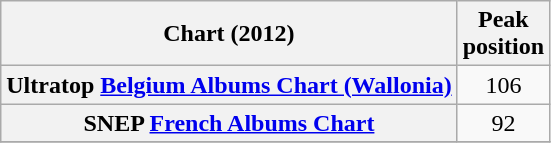<table class="wikitable sortable plainrowheaders" border="1">
<tr>
<th scope="col">Chart (2012)</th>
<th scope="col">Peak<br>position</th>
</tr>
<tr>
<th scope="row">Ultratop <a href='#'>Belgium Albums Chart (Wallonia)</a></th>
<td align="center">106</td>
</tr>
<tr>
<th scope="row">SNEP <a href='#'>French Albums Chart</a></th>
<td align="center">92</td>
</tr>
<tr>
</tr>
</table>
